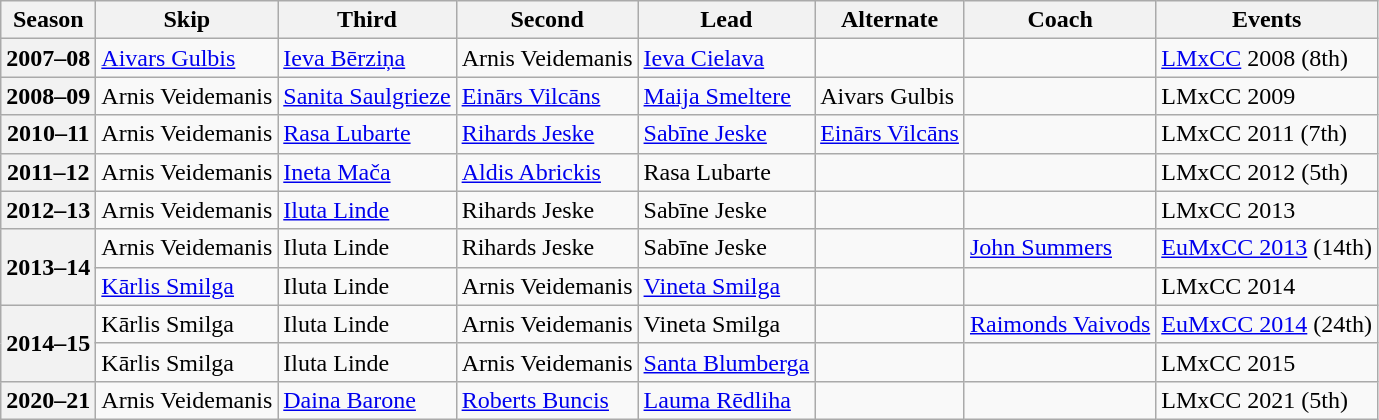<table class="wikitable">
<tr>
<th scope="col">Season</th>
<th scope="col">Skip</th>
<th scope="col">Third</th>
<th scope="col">Second</th>
<th scope="col">Lead</th>
<th scope="col">Alternate</th>
<th scope="col">Coach</th>
<th scope="col">Events</th>
</tr>
<tr>
<th scope="row">2007–08</th>
<td><a href='#'>Aivars Gulbis</a></td>
<td><a href='#'>Ieva Bērziņa</a></td>
<td>Arnis Veidemanis</td>
<td><a href='#'>Ieva Cielava</a></td>
<td></td>
<td></td>
<td><a href='#'>LMxCC</a> 2008 (8th)</td>
</tr>
<tr>
<th scope="row">2008–09</th>
<td>Arnis Veidemanis</td>
<td><a href='#'>Sanita Saulgrieze</a></td>
<td><a href='#'>Einārs Vilcāns</a></td>
<td><a href='#'>Maija Smeltere</a></td>
<td>Aivars Gulbis</td>
<td></td>
<td>LMxCC 2009 </td>
</tr>
<tr>
<th scope="row">2010–11</th>
<td>Arnis Veidemanis</td>
<td><a href='#'>Rasa Lubarte</a></td>
<td><a href='#'>Rihards Jeske</a></td>
<td><a href='#'>Sabīne Jeske</a></td>
<td><a href='#'>Einārs Vilcāns</a></td>
<td></td>
<td>LMxCC 2011 (7th)</td>
</tr>
<tr>
<th scope="row">2011–12</th>
<td>Arnis Veidemanis</td>
<td><a href='#'>Ineta Mača</a></td>
<td><a href='#'>Aldis Abrickis</a></td>
<td>Rasa Lubarte</td>
<td></td>
<td></td>
<td>LMxCC 2012 (5th)</td>
</tr>
<tr>
<th scope="row">2012–13</th>
<td>Arnis Veidemanis</td>
<td><a href='#'>Iluta Linde</a></td>
<td>Rihards Jeske</td>
<td>Sabīne Jeske</td>
<td></td>
<td></td>
<td>LMxCC 2013 </td>
</tr>
<tr>
<th scope="row" rowspan="2">2013–14</th>
<td>Arnis Veidemanis</td>
<td>Iluta Linde</td>
<td>Rihards Jeske</td>
<td>Sabīne Jeske</td>
<td></td>
<td><a href='#'>John Summers</a></td>
<td><a href='#'>EuMxCC 2013</a> (14th)</td>
</tr>
<tr>
<td><a href='#'>Kārlis Smilga</a></td>
<td>Iluta Linde</td>
<td>Arnis Veidemanis</td>
<td><a href='#'>Vineta Smilga</a></td>
<td></td>
<td></td>
<td>LMxCC 2014 </td>
</tr>
<tr>
<th scope="row" rowspan="2">2014–15</th>
<td>Kārlis Smilga</td>
<td>Iluta Linde</td>
<td>Arnis Veidemanis</td>
<td>Vineta Smilga</td>
<td></td>
<td><a href='#'>Raimonds Vaivods</a></td>
<td><a href='#'>EuMxCC 2014</a> (24th)</td>
</tr>
<tr>
<td>Kārlis Smilga</td>
<td>Iluta Linde</td>
<td>Arnis Veidemanis</td>
<td><a href='#'>Santa Blumberga</a></td>
<td></td>
<td></td>
<td>LMxCC 2015 </td>
</tr>
<tr>
<th scope="row">2020–21</th>
<td>Arnis Veidemanis</td>
<td><a href='#'>Daina Barone</a></td>
<td><a href='#'>Roberts Buncis</a></td>
<td><a href='#'>Lauma Rēdliha</a></td>
<td></td>
<td></td>
<td>LMxCC 2021 (5th)</td>
</tr>
</table>
